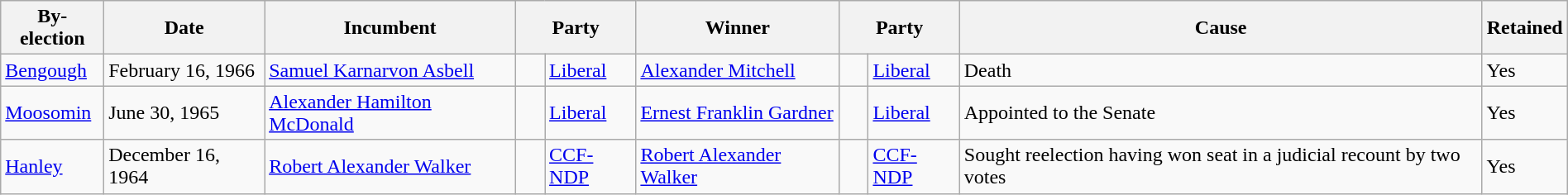<table class=wikitable style="width:100%">
<tr>
<th>By-election</th>
<th>Date</th>
<th>Incumbent</th>
<th colspan=2>Party</th>
<th>Winner</th>
<th colspan=2>Party</th>
<th>Cause</th>
<th>Retained</th>
</tr>
<tr>
<td><a href='#'>Bengough</a></td>
<td>February 16, 1966</td>
<td><a href='#'>Samuel Karnarvon Asbell</a></td>
<td>    </td>
<td><a href='#'>Liberal</a></td>
<td><a href='#'>Alexander Mitchell</a></td>
<td>    </td>
<td><a href='#'>Liberal</a></td>
<td>Death</td>
<td>Yes</td>
</tr>
<tr>
<td><a href='#'>Moosomin</a></td>
<td>June 30, 1965</td>
<td><a href='#'>Alexander Hamilton McDonald</a></td>
<td>    </td>
<td><a href='#'>Liberal</a></td>
<td><a href='#'>Ernest Franklin Gardner</a></td>
<td>    </td>
<td><a href='#'>Liberal</a></td>
<td>Appointed to the Senate</td>
<td>Yes</td>
</tr>
<tr>
<td><a href='#'>Hanley</a></td>
<td>December 16, 1964</td>
<td><a href='#'>Robert Alexander Walker</a></td>
<td>    </td>
<td><a href='#'>CCF-NDP</a></td>
<td><a href='#'>Robert Alexander Walker</a></td>
<td>    </td>
<td><a href='#'>CCF-NDP</a></td>
<td>Sought reelection having won seat in a judicial recount by two votes</td>
<td>Yes</td>
</tr>
</table>
